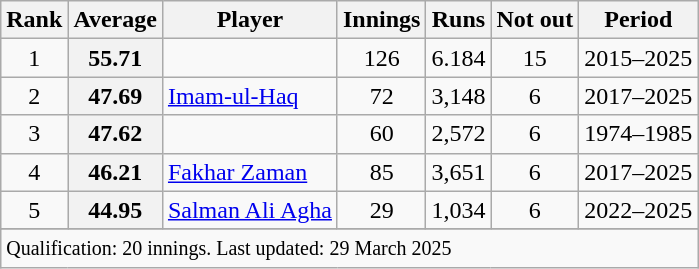<table class="wikitable plainrowheaders sortable">
<tr>
<th scope=col>Rank</th>
<th scope=col>Average</th>
<th scope=col>Player</th>
<th scope=col>Innings</th>
<th scope=col>Runs</th>
<th scope=col>Not out</th>
<th scope=col>Period</th>
</tr>
<tr>
<td align=center>1</td>
<th scope=row style=text-align:center;>55.71</th>
<td></td>
<td align=center>126</td>
<td align=center>6.184</td>
<td align=center>15</td>
<td>2015–2025</td>
</tr>
<tr>
<td align=center>2</td>
<th scope=row style="text-align:center;">47.69</th>
<td><a href='#'>Imam-ul-Haq</a></td>
<td align=center>72</td>
<td align=center>3,148</td>
<td align=center>6</td>
<td>2017–2025</td>
</tr>
<tr>
<td align=center>3</td>
<th scope=row style=text-align:center;>47.62</th>
<td></td>
<td align=center>60</td>
<td align=center>2,572</td>
<td align=center>6</td>
<td>1974–1985</td>
</tr>
<tr>
<td align=center>4</td>
<th scope=row style=text-align:center;>46.21</th>
<td><a href='#'>Fakhar Zaman</a></td>
<td align=center>85</td>
<td align=center>3,651</td>
<td align=center>6</td>
<td>2017–2025</td>
</tr>
<tr>
<td align=center>5</td>
<th scope=row style=text-align:center;>44.95</th>
<td><a href='#'>Salman Ali Agha</a></td>
<td align=center>29</td>
<td align=center>1,034</td>
<td align=center>6</td>
<td>2022–2025</td>
</tr>
<tr>
</tr>
<tr class=sortbottom>
<td colspan=7><small>Qualification: 20 innings. Last updated: 29 March 2025</small></td>
</tr>
</table>
